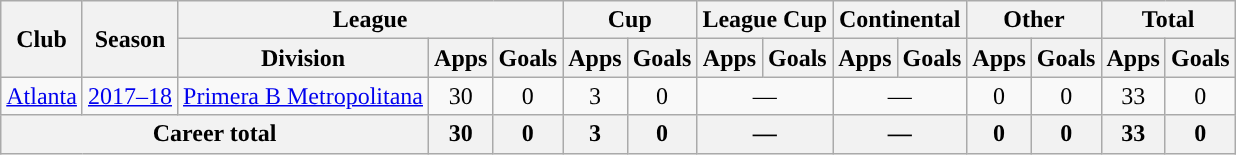<table class="wikitable" style="text-align:center">
<tr>
<th rowspan="2">Club</th>
<th rowspan="2">Season</th>
<th colspan="3">League</th>
<th colspan="2">Cup</th>
<th colspan="2">League Cup</th>
<th colspan="2">Continental</th>
<th colspan="2">Other</th>
<th colspan="2">Total</th>
</tr>
<tr>
<th>Division</th>
<th>Apps</th>
<th>Goals</th>
<th>Apps</th>
<th>Goals</th>
<th>Apps</th>
<th>Goals</th>
<th>Apps</th>
<th>Goals</th>
<th>Apps</th>
<th>Goals</th>
<th>Apps</th>
<th>Goals</th>
</tr>
<tr>
<td rowspan="1"><a href='#'>Atlanta</a></td>
<td><a href='#'>2017–18</a></td>
<td rowspan="1"><a href='#'>Primera B Metropolitana</a></td>
<td>30</td>
<td>0</td>
<td>3</td>
<td>0</td>
<td colspan="2">—</td>
<td colspan="2">—</td>
<td>0</td>
<td>0</td>
<td>33</td>
<td>0</td>
</tr>
<tr>
<th colspan="3">Career total</th>
<th>30</th>
<th>0</th>
<th>3</th>
<th>0</th>
<th colspan="2">—</th>
<th colspan="2">—</th>
<th>0</th>
<th>0</th>
<th>33</th>
<th>0</th>
</tr>
</table>
